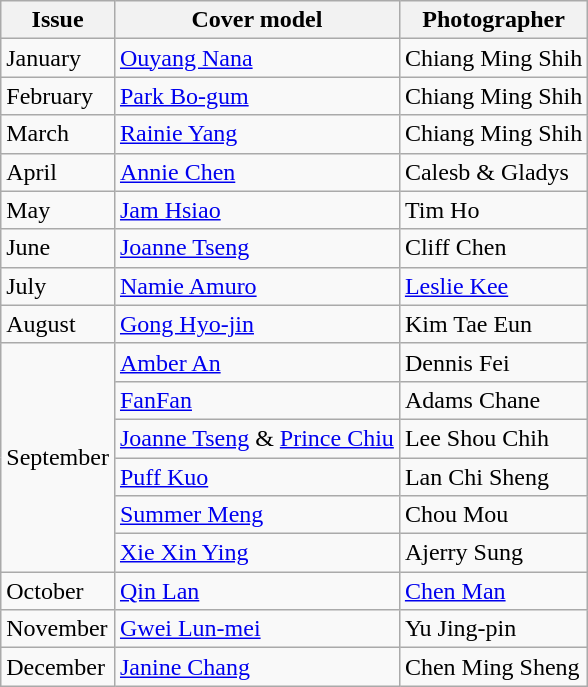<table class="wikitable">
<tr>
<th>Issue</th>
<th>Cover model</th>
<th>Photographer</th>
</tr>
<tr>
<td>January</td>
<td><a href='#'>Ouyang Nana</a></td>
<td>Chiang Ming Shih</td>
</tr>
<tr>
<td>February</td>
<td><a href='#'>Park Bo-gum</a></td>
<td>Chiang Ming Shih</td>
</tr>
<tr>
<td>March</td>
<td><a href='#'>Rainie Yang</a></td>
<td>Chiang Ming Shih</td>
</tr>
<tr>
<td>April</td>
<td><a href='#'>Annie Chen</a></td>
<td>Calesb & Gladys</td>
</tr>
<tr>
<td>May</td>
<td><a href='#'>Jam Hsiao</a></td>
<td>Tim Ho</td>
</tr>
<tr>
<td>June</td>
<td><a href='#'>Joanne Tseng</a></td>
<td>Cliff Chen</td>
</tr>
<tr>
<td>July</td>
<td><a href='#'>Namie Amuro</a></td>
<td><a href='#'>Leslie Kee</a></td>
</tr>
<tr>
<td>August</td>
<td><a href='#'>Gong Hyo-jin</a></td>
<td>Kim Tae Eun</td>
</tr>
<tr>
<td rowspan=6>September</td>
<td><a href='#'>Amber An</a></td>
<td>Dennis Fei</td>
</tr>
<tr>
<td><a href='#'>FanFan</a></td>
<td>Adams Chane</td>
</tr>
<tr>
<td><a href='#'>Joanne Tseng</a> & <a href='#'>Prince Chiu</a></td>
<td>Lee Shou Chih</td>
</tr>
<tr>
<td><a href='#'>Puff Kuo</a></td>
<td>Lan Chi Sheng</td>
</tr>
<tr>
<td><a href='#'>Summer Meng</a></td>
<td>Chou Mou</td>
</tr>
<tr>
<td><a href='#'>Xie Xin Ying</a></td>
<td>Ajerry Sung</td>
</tr>
<tr>
<td>October</td>
<td><a href='#'>Qin Lan</a></td>
<td><a href='#'>Chen Man</a></td>
</tr>
<tr>
<td>November</td>
<td><a href='#'>Gwei Lun-mei</a></td>
<td>Yu Jing-pin</td>
</tr>
<tr>
<td>December</td>
<td><a href='#'>Janine Chang</a></td>
<td>Chen Ming Sheng</td>
</tr>
</table>
